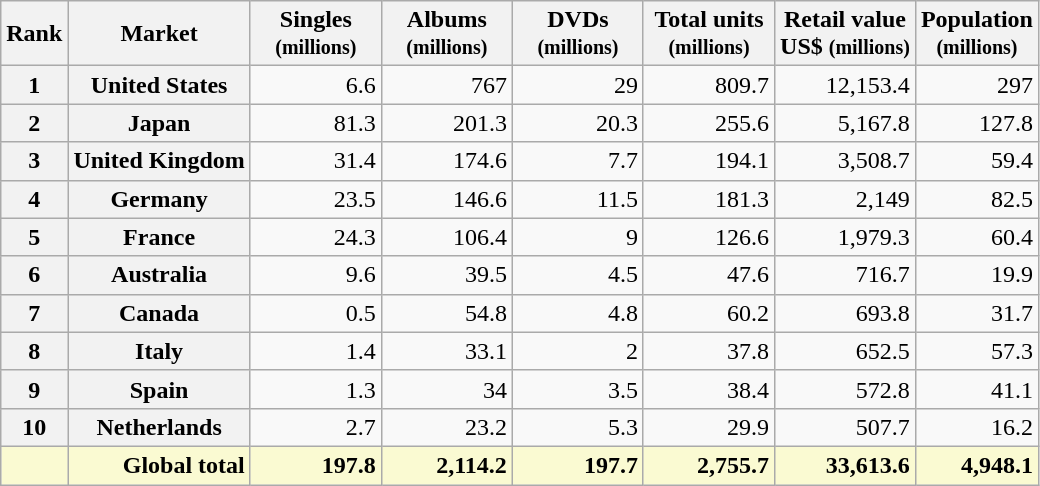<table class="wikitable plainrowheaders sortable" style="text-align:right;">
<tr>
<th scope="col">Rank</th>
<th scope="col">Market</th>
<th scope="col" style="width:5em;">Singles <br><small>(millions)</small></th>
<th scope="col" style="width:5em;">Albums <br><small>(millions)</small></th>
<th scope="col" style="width:5em;">DVDs <br><small>(millions)</small></th>
<th scope="col" style="width:5em;">Total units <br><small>(millions)</small></th>
<th scope="col">Retail value<br>US$ <small>(millions)</small></th>
<th scope="col">Population<br><small>(millions)</small></th>
</tr>
<tr>
<th>1</th>
<th scope="row">United States</th>
<td>6.6</td>
<td>767</td>
<td>29</td>
<td>809.7</td>
<td>12,153.4</td>
<td>297</td>
</tr>
<tr>
<th>2</th>
<th scope="row">Japan</th>
<td>81.3</td>
<td>201.3</td>
<td>20.3</td>
<td>255.6</td>
<td>5,167.8</td>
<td>127.8</td>
</tr>
<tr>
<th>3</th>
<th scope="row">United Kingdom</th>
<td>31.4</td>
<td>174.6</td>
<td>7.7</td>
<td>194.1</td>
<td>3,508.7</td>
<td>59.4</td>
</tr>
<tr>
<th>4</th>
<th scope="row">Germany</th>
<td>23.5</td>
<td>146.6</td>
<td>11.5</td>
<td>181.3</td>
<td>2,149</td>
<td>82.5</td>
</tr>
<tr>
<th>5</th>
<th scope="row">France</th>
<td>24.3</td>
<td>106.4</td>
<td>9</td>
<td>126.6</td>
<td>1,979.3</td>
<td>60.4</td>
</tr>
<tr>
<th>6</th>
<th scope="row">Australia</th>
<td>9.6</td>
<td>39.5</td>
<td>4.5</td>
<td>47.6</td>
<td>716.7</td>
<td>19.9</td>
</tr>
<tr>
<th>7</th>
<th scope="row">Canada</th>
<td>0.5</td>
<td>54.8</td>
<td>4.8</td>
<td>60.2</td>
<td>693.8</td>
<td>31.7</td>
</tr>
<tr>
<th>8</th>
<th scope="row">Italy</th>
<td>1.4</td>
<td>33.1</td>
<td>2</td>
<td>37.8</td>
<td>652.5</td>
<td>57.3</td>
</tr>
<tr>
<th>9</th>
<th scope="row">Spain</th>
<td>1.3</td>
<td>34</td>
<td>3.5</td>
<td>38.4</td>
<td>572.8</td>
<td>41.1</td>
</tr>
<tr>
<th>10</th>
<th scope="row">Netherlands</th>
<td>2.7</td>
<td>23.2</td>
<td>5.3</td>
<td>29.9</td>
<td>507.7</td>
<td>16.2</td>
</tr>
<tr class="sortbottom" style="background-color:#FAFAD2; font-weight:bold;">
<td></td>
<td>Global total</td>
<td>197.8</td>
<td>2,114.2</td>
<td>197.7</td>
<td>2,755.7</td>
<td>33,613.6</td>
<td>4,948.1</td>
</tr>
</table>
